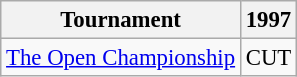<table class="wikitable" style="font-size:95%;text-align:center;">
<tr>
<th>Tournament</th>
<th>1997</th>
</tr>
<tr>
<td align=left><a href='#'>The Open Championship</a></td>
<td>CUT</td>
</tr>
</table>
